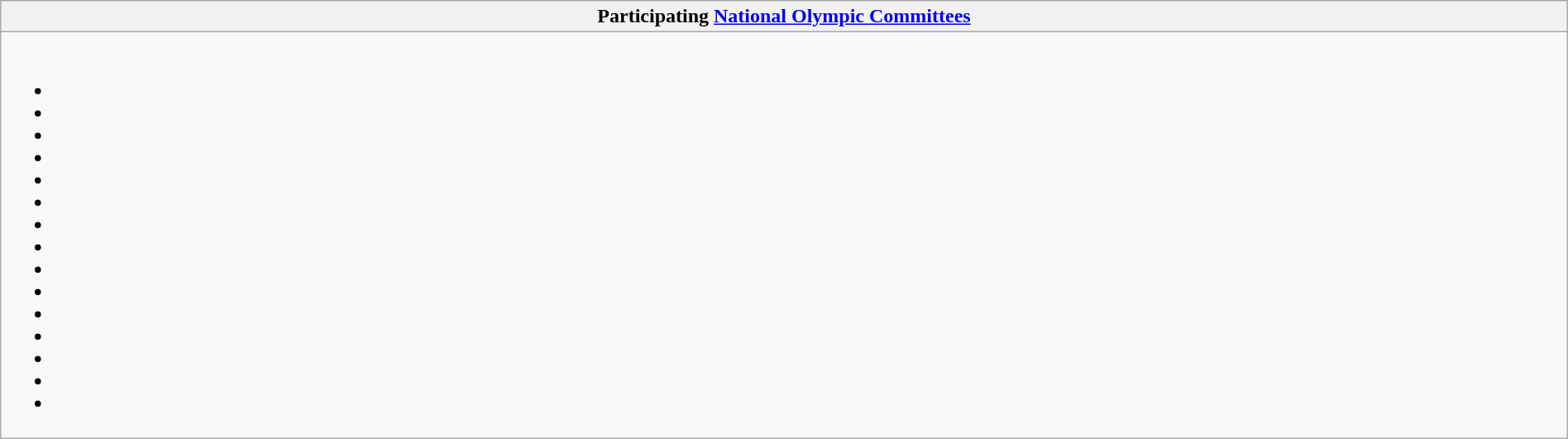<table class="wikitable collapsible" style="width:100%;">
<tr>
<th>Participating <a href='#'>National Olympic Committees</a></th>
</tr>
<tr>
<td><br><ul><li></li><li></li><li></li><li></li><li></li><li></li><li></li><li></li><li></li><li></li><li></li><li></li><li></li><li></li><li></li></ul></td>
</tr>
</table>
